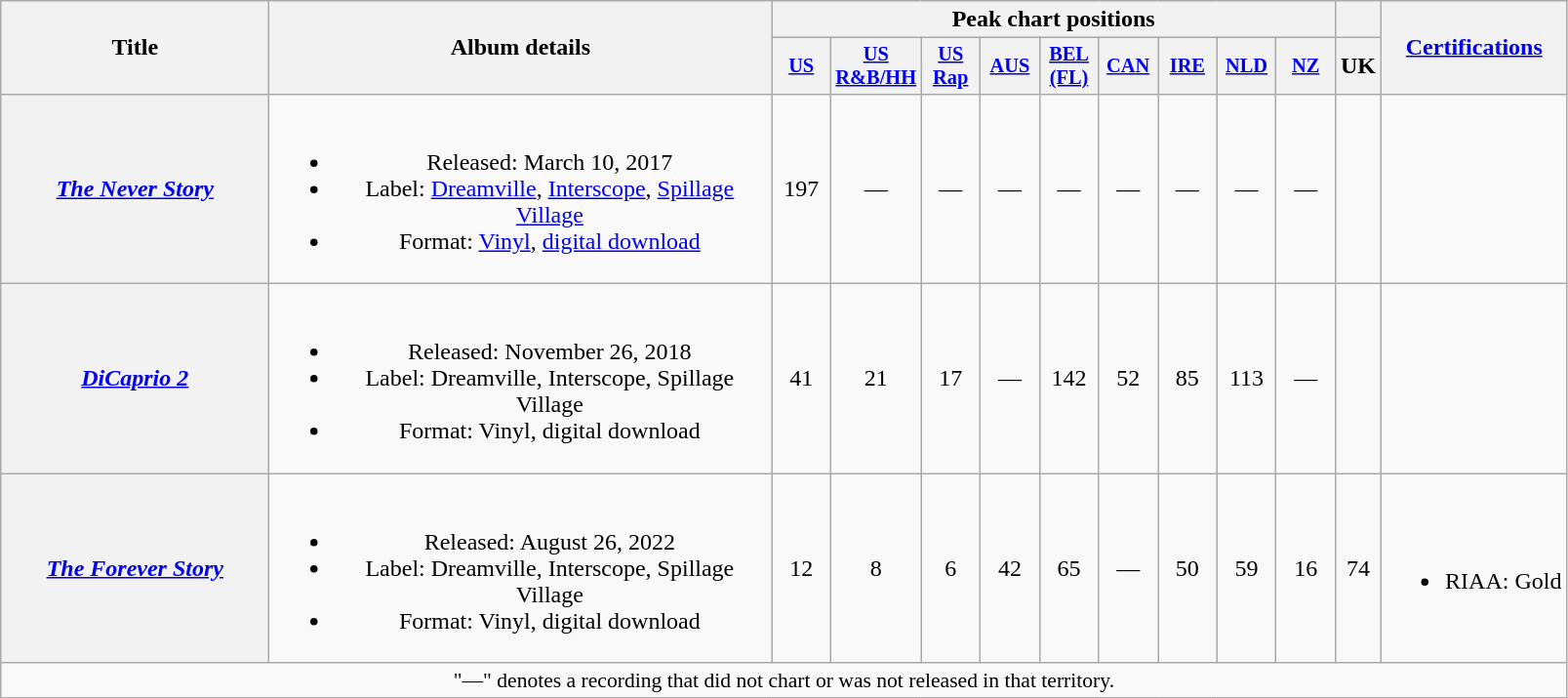<table class="wikitable plainrowheaders" style="text-align:center;">
<tr>
<th scope="col" rowspan="2" style="width:11em;">Title</th>
<th scope="col" rowspan="2" style="width:21em;">Album details</th>
<th scope="col" colspan="9">Peak chart positions</th>
<th></th>
<th rowspan="2"><a href='#'>Certifications</a></th>
</tr>
<tr>
<th scope="col" style="width:2.5em;font-size:85%;"><a href='#'>US</a><br></th>
<th scope="col" style="width:2.5em;font-size:85%;"><a href='#'>US<br>R&B/HH</a><br> </th>
<th scope="col" style="width:2.5em;font-size:85%;"><a href='#'>US<br>Rap</a><br></th>
<th scope="col" style="width:2.5em;font-size:85%;"><a href='#'>AUS</a><br></th>
<th scope="col" style="width:2.5em;font-size:85%;"><a href='#'>BEL<br>(FL)</a><br></th>
<th scope="col" style="width:2.5em;font-size:85%;"><a href='#'>CAN</a><br></th>
<th scope="col" style="width:2.5em;font-size:85%;"><a href='#'>IRE</a><br></th>
<th scope="col" style="width:2.5em;font-size:85%;"><a href='#'>NLD</a><br></th>
<th scope="col" style="width:2.5em;font-size:85%;"><a href='#'>NZ</a><br></th>
<th>UK</th>
</tr>
<tr>
<th scope="row"><em><a href='#'>The Never Story</a></em></th>
<td><br><ul><li>Released: March 10, 2017</li><li>Label: <a href='#'>Dreamville</a>, <a href='#'>Interscope</a>, <a href='#'>Spillage Village</a></li><li>Format: <a href='#'>Vinyl</a>, <a href='#'>digital download</a></li></ul></td>
<td>197</td>
<td>—</td>
<td>—</td>
<td>—</td>
<td>—</td>
<td>—</td>
<td>—</td>
<td>—</td>
<td>—</td>
<td></td>
<td></td>
</tr>
<tr>
<th scope="row"><em><a href='#'>DiCaprio 2</a></em></th>
<td><br><ul><li>Released: November 26, 2018</li><li>Label: Dreamville, Interscope, Spillage Village</li><li>Format: Vinyl, digital download</li></ul></td>
<td>41</td>
<td>21</td>
<td>17</td>
<td>—</td>
<td>142</td>
<td>52</td>
<td>85</td>
<td>113</td>
<td>—</td>
<td></td>
<td></td>
</tr>
<tr>
<th scope="row"><em><a href='#'>The Forever Story</a></em></th>
<td><br><ul><li>Released: August 26, 2022</li><li>Label: Dreamville, Interscope, Spillage Village</li><li>Format: Vinyl, digital download</li></ul></td>
<td>12<br></td>
<td>8</td>
<td>6</td>
<td>42</td>
<td>65</td>
<td>—</td>
<td>50<br></td>
<td>59</td>
<td>16</td>
<td>74<br></td>
<td><br><ul><li>RIAA: Gold</li></ul></td>
</tr>
<tr>
<td colspan="13" style="font-size:90%">"—" denotes a recording that did not chart or was not released in that territory.</td>
</tr>
</table>
